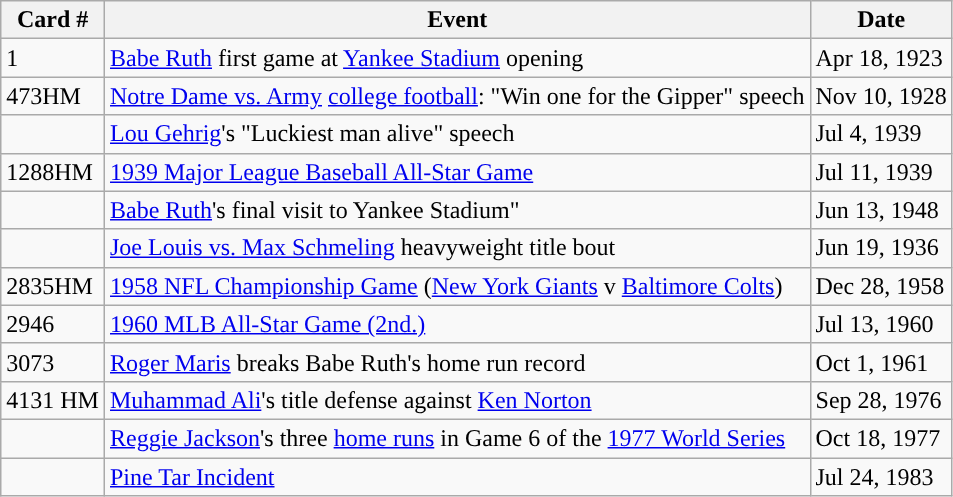<table class="wikitable sortable" style="text-align:">
<tr>
<th>Card #</th>
<th>Event</th>
<th>Date</th>
</tr>
<tr>
<td>1</td>
<td><a href='#'>Babe Ruth</a> first game at <a href='#'>Yankee Stadium</a> opening </td>
<td>Apr 18, 1923</td>
</tr>
<tr>
<td>473HM</td>
<td><a href='#'>Notre Dame vs. Army</a> <a href='#'>college football</a>: "Win one for the Gipper" speech </td>
<td>Nov 10, 1928</td>
</tr>
<tr>
<td></td>
<td><a href='#'>Lou Gehrig</a>'s "Luckiest man alive" speech </td>
<td>Jul 4, 1939</td>
</tr>
<tr>
<td>1288HM</td>
<td><a href='#'>1939 Major League Baseball All-Star Game</a></td>
<td>Jul 11, 1939</td>
</tr>
<tr>
<td></td>
<td><a href='#'>Babe Ruth</a>'s final visit to Yankee Stadium" </td>
<td>Jun 13, 1948</td>
</tr>
<tr>
<td></td>
<td><a href='#'>Joe Louis vs. Max Schmeling</a> heavyweight title bout </td>
<td>Jun 19, 1936</td>
</tr>
<tr>
<td>2835HM</td>
<td><a href='#'>1958 NFL Championship Game</a> (<a href='#'>New York Giants</a> v <a href='#'>Baltimore Colts</a>) </td>
<td>Dec 28, 1958</td>
</tr>
<tr>
<td>2946</td>
<td><a href='#'>1960 MLB All-Star Game (2nd.)</a></td>
<td>Jul 13, 1960</td>
</tr>
<tr>
<td>3073</td>
<td><a href='#'>Roger Maris</a> breaks Babe Ruth's home run record</td>
<td>Oct 1, 1961</td>
</tr>
<tr>
<td>4131 HM</td>
<td><a href='#'>Muhammad Ali</a>'s title defense against <a href='#'>Ken Norton</a> </td>
<td>Sep 28, 1976</td>
</tr>
<tr>
<td></td>
<td><a href='#'>Reggie Jackson</a>'s three <a href='#'>home runs</a> in Game 6 of the <a href='#'>1977 World Series</a></td>
<td>Oct 18, 1977</td>
</tr>
<tr>
<td></td>
<td><a href='#'>Pine Tar Incident</a> </td>
<td>Jul 24, 1983</td>
</tr>
</table>
